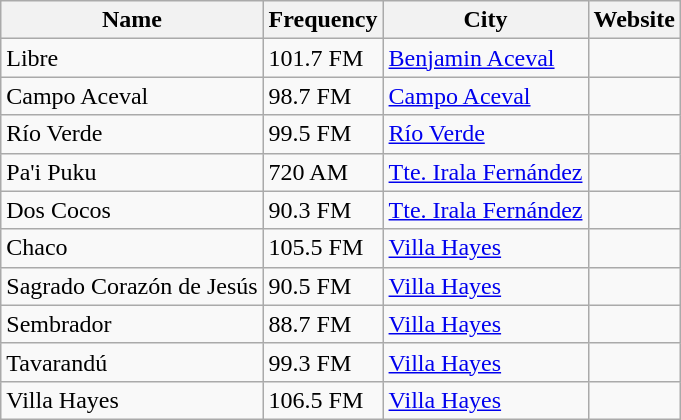<table class="wikitable sortable">
<tr>
<th>Name</th>
<th>Frequency</th>
<th>City</th>
<th>Website</th>
</tr>
<tr>
<td>Libre</td>
<td>101.7 FM</td>
<td><a href='#'>Benjamin Aceval</a></td>
<td></td>
</tr>
<tr>
<td>Campo Aceval</td>
<td>98.7 FM</td>
<td><a href='#'>Campo Aceval</a></td>
<td></td>
</tr>
<tr>
<td>Río Verde</td>
<td>99.5 FM</td>
<td><a href='#'>Río Verde</a></td>
<td></td>
</tr>
<tr>
<td>Pa'i Puku</td>
<td>720 AM</td>
<td><a href='#'>Tte. Irala Fernández</a></td>
<td></td>
</tr>
<tr>
<td>Dos Cocos</td>
<td>90.3 FM</td>
<td><a href='#'>Tte. Irala Fernández</a></td>
<td></td>
</tr>
<tr>
<td>Chaco</td>
<td>105.5 FM</td>
<td><a href='#'>Villa Hayes</a></td>
<td></td>
</tr>
<tr>
<td>Sagrado Corazón de Jesús</td>
<td>90.5 FM</td>
<td><a href='#'>Villa Hayes</a></td>
<td></td>
</tr>
<tr>
<td>Sembrador</td>
<td>88.7 FM</td>
<td><a href='#'>Villa Hayes</a></td>
<td></td>
</tr>
<tr>
<td>Tavarandú</td>
<td>99.3 FM</td>
<td><a href='#'>Villa Hayes</a></td>
<td></td>
</tr>
<tr>
<td>Villa Hayes</td>
<td>106.5 FM</td>
<td><a href='#'>Villa Hayes</a></td>
<td></td>
</tr>
</table>
